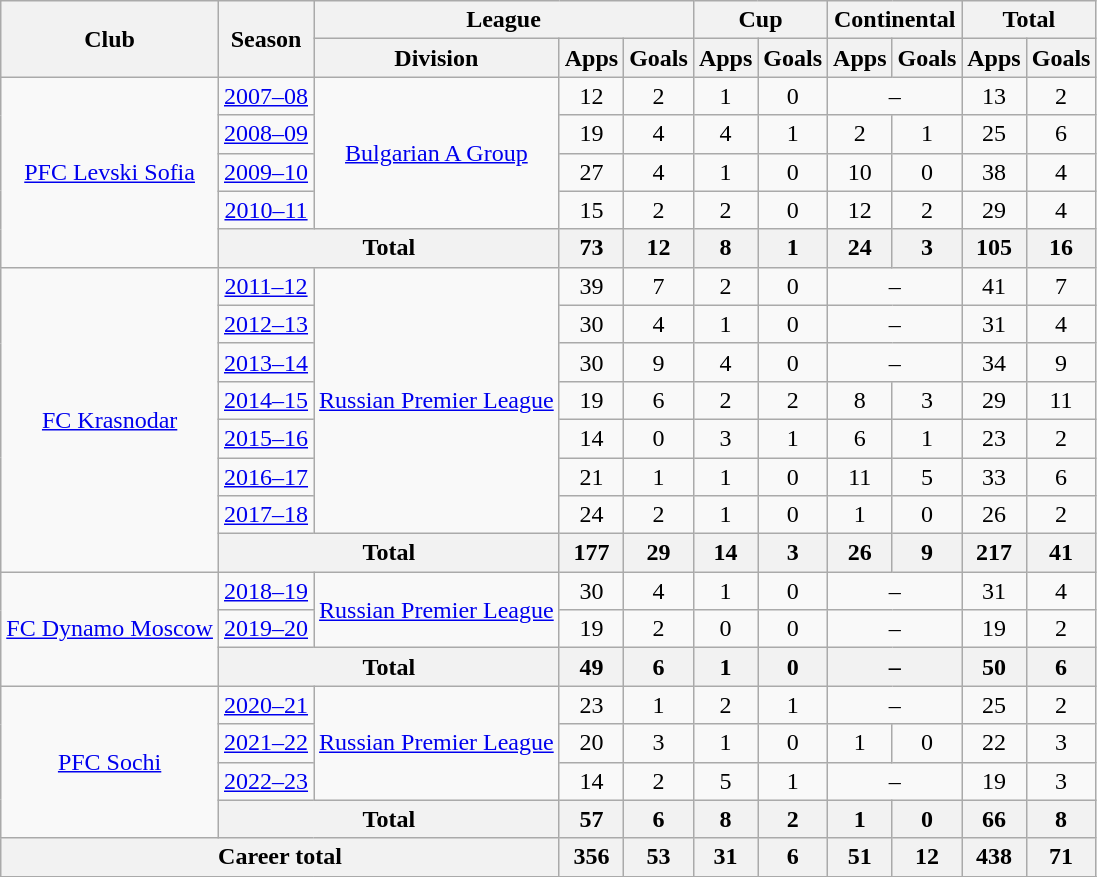<table class="wikitable" style="text-align: center;">
<tr>
<th rowspan=2>Club</th>
<th rowspan=2>Season</th>
<th colspan=3>League</th>
<th colspan=2>Cup</th>
<th colspan=2>Continental</th>
<th colspan=2>Total</th>
</tr>
<tr>
<th>Division</th>
<th>Apps</th>
<th>Goals</th>
<th>Apps</th>
<th>Goals</th>
<th>Apps</th>
<th>Goals</th>
<th>Apps</th>
<th>Goals</th>
</tr>
<tr>
<td rowspan=5><a href='#'>PFC Levski Sofia</a></td>
<td><a href='#'>2007–08</a></td>
<td rowspan=4><a href='#'>Bulgarian A Group</a></td>
<td>12</td>
<td>2</td>
<td>1</td>
<td>0</td>
<td colspan=2>–</td>
<td>13</td>
<td>2</td>
</tr>
<tr>
<td><a href='#'>2008–09</a></td>
<td>19</td>
<td>4</td>
<td>4</td>
<td>1</td>
<td>2</td>
<td>1</td>
<td>25</td>
<td>6</td>
</tr>
<tr>
<td><a href='#'>2009–10</a></td>
<td>27</td>
<td>4</td>
<td>1</td>
<td>0</td>
<td>10</td>
<td>0</td>
<td>38</td>
<td>4</td>
</tr>
<tr>
<td><a href='#'>2010–11</a></td>
<td>15</td>
<td>2</td>
<td>2</td>
<td>0</td>
<td>12</td>
<td>2</td>
<td>29</td>
<td>4</td>
</tr>
<tr>
<th colspan=2>Total</th>
<th>73</th>
<th>12</th>
<th>8</th>
<th>1</th>
<th>24</th>
<th>3</th>
<th>105</th>
<th>16</th>
</tr>
<tr>
<td rowspan=8><a href='#'>FC Krasnodar</a></td>
<td><a href='#'>2011–12</a></td>
<td rowspan=7><a href='#'>Russian Premier League</a></td>
<td>39</td>
<td>7</td>
<td>2</td>
<td>0</td>
<td colspan=2>–</td>
<td>41</td>
<td>7</td>
</tr>
<tr>
<td><a href='#'>2012–13</a></td>
<td>30</td>
<td>4</td>
<td>1</td>
<td>0</td>
<td colspan=2>–</td>
<td>31</td>
<td>4</td>
</tr>
<tr>
<td><a href='#'>2013–14</a></td>
<td>30</td>
<td>9</td>
<td>4</td>
<td>0</td>
<td colspan=2>–</td>
<td>34</td>
<td>9</td>
</tr>
<tr>
<td><a href='#'>2014–15</a></td>
<td>19</td>
<td>6</td>
<td>2</td>
<td>2</td>
<td>8</td>
<td>3</td>
<td>29</td>
<td>11</td>
</tr>
<tr>
<td><a href='#'>2015–16</a></td>
<td>14</td>
<td>0</td>
<td>3</td>
<td>1</td>
<td>6</td>
<td>1</td>
<td>23</td>
<td>2</td>
</tr>
<tr>
<td><a href='#'>2016–17</a></td>
<td>21</td>
<td>1</td>
<td>1</td>
<td>0</td>
<td>11</td>
<td>5</td>
<td>33</td>
<td>6</td>
</tr>
<tr>
<td><a href='#'>2017–18</a></td>
<td>24</td>
<td>2</td>
<td>1</td>
<td>0</td>
<td>1</td>
<td>0</td>
<td>26</td>
<td>2</td>
</tr>
<tr>
<th colspan=2>Total</th>
<th>177</th>
<th>29</th>
<th>14</th>
<th>3</th>
<th>26</th>
<th>9</th>
<th>217</th>
<th>41</th>
</tr>
<tr>
<td rowspan=3><a href='#'>FC Dynamo Moscow</a></td>
<td><a href='#'>2018–19</a></td>
<td rowspan=2><a href='#'>Russian Premier League</a></td>
<td>30</td>
<td>4</td>
<td>1</td>
<td>0</td>
<td colspan=2>–</td>
<td>31</td>
<td>4</td>
</tr>
<tr>
<td><a href='#'>2019–20</a></td>
<td>19</td>
<td>2</td>
<td>0</td>
<td>0</td>
<td colspan=2>–</td>
<td>19</td>
<td>2</td>
</tr>
<tr>
<th colspan=2>Total</th>
<th>49</th>
<th>6</th>
<th>1</th>
<th>0</th>
<th colspan=2>–</th>
<th>50</th>
<th>6</th>
</tr>
<tr>
<td rowspan="4"><a href='#'>PFC Sochi</a></td>
<td><a href='#'>2020–21</a></td>
<td rowspan=3><a href='#'>Russian Premier League</a></td>
<td>23</td>
<td>1</td>
<td>2</td>
<td>1</td>
<td colspan=2>–</td>
<td>25</td>
<td>2</td>
</tr>
<tr>
<td><a href='#'>2021–22</a></td>
<td>20</td>
<td>3</td>
<td>1</td>
<td>0</td>
<td>1</td>
<td>0</td>
<td>22</td>
<td>3</td>
</tr>
<tr>
<td><a href='#'>2022–23</a></td>
<td>14</td>
<td>2</td>
<td>5</td>
<td>1</td>
<td colspan=2>–</td>
<td>19</td>
<td>3</td>
</tr>
<tr>
<th colspan=2>Total</th>
<th>57</th>
<th>6</th>
<th>8</th>
<th>2</th>
<th>1</th>
<th>0</th>
<th>66</th>
<th>8</th>
</tr>
<tr>
<th colspan=3>Career total</th>
<th>356</th>
<th>53</th>
<th>31</th>
<th>6</th>
<th>51</th>
<th>12</th>
<th>438</th>
<th>71</th>
</tr>
<tr>
</tr>
</table>
